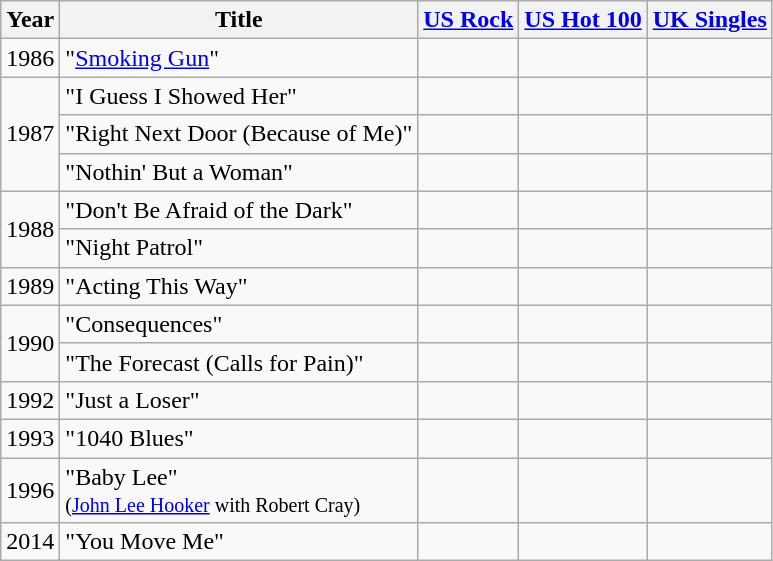<table class="wikitable sortable">
<tr>
<th>Year</th>
<th>Title</th>
<th><a href='#'>US Rock</a><br></th>
<th><a href='#'>US Hot 100</a><br></th>
<th><a href='#'>UK Singles</a><br></th>
</tr>
<tr>
<td>1986</td>
<td>"<a href='#'>Smoking Gun</a>"</td>
<td></td>
<td></td>
<td></td>
</tr>
<tr>
<td rowspan="3">1987</td>
<td>"I Guess I Showed Her"</td>
<td></td>
<td></td>
<td></td>
</tr>
<tr>
<td>"Right Next Door (Because of Me)"</td>
<td></td>
<td></td>
<td></td>
</tr>
<tr>
<td>"Nothin' But a Woman"</td>
<td></td>
<td></td>
<td></td>
</tr>
<tr>
<td rowspan="2">1988</td>
<td>"Don't Be Afraid of the Dark"</td>
<td></td>
<td></td>
<td></td>
</tr>
<tr>
<td>"Night Patrol"</td>
<td></td>
<td></td>
<td></td>
</tr>
<tr>
<td>1989</td>
<td>"Acting This Way"</td>
<td></td>
<td></td>
<td></td>
</tr>
<tr>
<td rowspan="2">1990</td>
<td>"Consequences"</td>
<td></td>
<td></td>
<td></td>
</tr>
<tr>
<td>"The Forecast (Calls for Pain)"</td>
<td></td>
<td></td>
<td></td>
</tr>
<tr>
<td>1992</td>
<td>"Just a Loser"</td>
<td></td>
<td></td>
<td></td>
</tr>
<tr>
<td>1993</td>
<td>"1040 Blues"</td>
<td></td>
<td></td>
<td></td>
</tr>
<tr>
<td>1996</td>
<td>"Baby Lee"<br><small>(<a href='#'>John Lee Hooker</a> with Robert Cray)</small></td>
<td></td>
<td></td>
<td></td>
</tr>
<tr>
<td>2014</td>
<td>"You Move Me"</td>
<td></td>
<td></td>
<td></td>
</tr>
</table>
